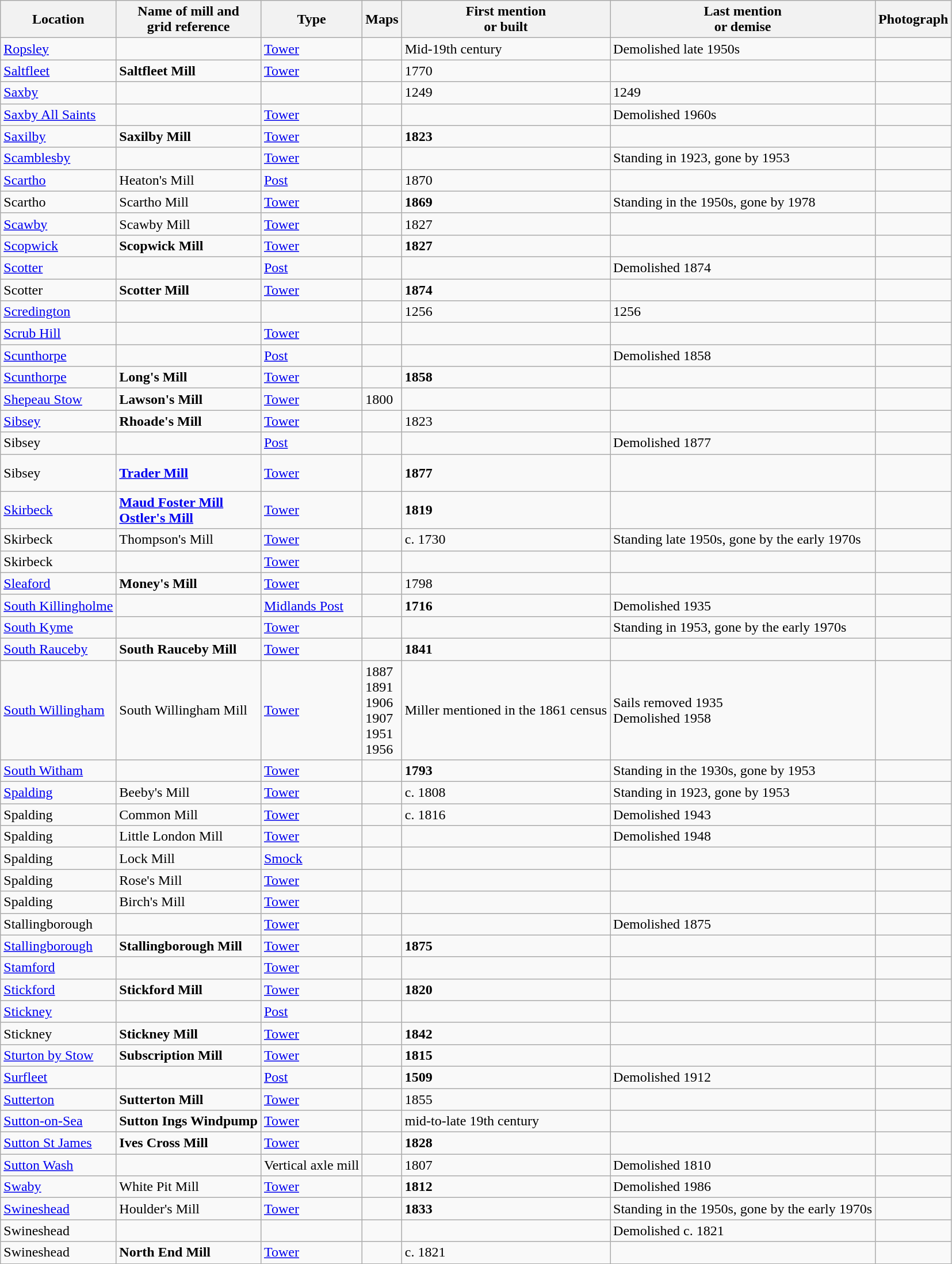<table class="wikitable">
<tr>
<th>Location</th>
<th>Name of mill and<br>grid reference</th>
<th>Type</th>
<th>Maps</th>
<th>First mention<br>or built</th>
<th>Last mention<br> or demise</th>
<th>Photograph</th>
</tr>
<tr>
<td><a href='#'>Ropsley</a></td>
<td></td>
<td><a href='#'>Tower</a></td>
<td></td>
<td>Mid-19th century</td>
<td>Demolished late 1950s<br></td>
<td></td>
</tr>
<tr>
<td><a href='#'>Saltfleet</a></td>
<td><strong>Saltfleet Mill</strong><br></td>
<td><a href='#'>Tower</a></td>
<td></td>
<td>1770</td>
<td></td>
<td></td>
</tr>
<tr>
<td><a href='#'>Saxby</a></td>
<td></td>
<td></td>
<td></td>
<td>1249</td>
<td>1249</td>
<td></td>
</tr>
<tr>
<td><a href='#'>Saxby All Saints</a></td>
<td></td>
<td><a href='#'>Tower</a></td>
<td></td>
<td></td>
<td>Demolished 1960s</td>
<td></td>
</tr>
<tr>
<td><a href='#'>Saxilby</a></td>
<td><strong>Saxilby Mill</strong><br></td>
<td><a href='#'>Tower</a></td>
<td></td>
<td><strong>1823</strong></td>
<td></td>
<td></td>
</tr>
<tr>
<td><a href='#'>Scamblesby</a></td>
<td></td>
<td><a href='#'>Tower</a></td>
<td></td>
<td></td>
<td>Standing in 1923, gone by 1953</td>
<td></td>
</tr>
<tr>
<td><a href='#'>Scartho</a></td>
<td>Heaton's Mill</td>
<td><a href='#'>Post</a></td>
<td></td>
<td>1870</td>
<td></td>
<td></td>
</tr>
<tr>
<td>Scartho</td>
<td>Scartho Mill<br></td>
<td><a href='#'>Tower</a></td>
<td></td>
<td><strong>1869</strong></td>
<td>Standing in the 1950s, gone by 1978</td>
<td></td>
</tr>
<tr>
<td><a href='#'>Scawby</a></td>
<td>Scawby Mill<br></td>
<td><a href='#'>Tower</a></td>
<td></td>
<td>1827</td>
<td></td>
<td></td>
</tr>
<tr>
<td><a href='#'>Scopwick</a></td>
<td><strong>Scopwick Mill</strong><br></td>
<td><a href='#'>Tower</a></td>
<td></td>
<td><strong>1827</strong></td>
<td></td>
<td></td>
</tr>
<tr>
<td><a href='#'>Scotter</a></td>
<td></td>
<td><a href='#'>Post</a></td>
<td></td>
<td></td>
<td>Demolished 1874</td>
<td></td>
</tr>
<tr>
<td>Scotter</td>
<td><strong>Scotter Mill</strong><br></td>
<td><a href='#'>Tower</a></td>
<td></td>
<td><strong>1874</strong></td>
<td></td>
<td></td>
</tr>
<tr>
<td><a href='#'>Scredington</a></td>
<td></td>
<td></td>
<td></td>
<td>1256</td>
<td>1256</td>
<td></td>
</tr>
<tr>
<td><a href='#'>Scrub Hill</a></td>
<td></td>
<td><a href='#'>Tower</a></td>
<td></td>
<td></td>
<td></td>
<td></td>
</tr>
<tr>
<td><a href='#'>Scunthorpe</a></td>
<td></td>
<td><a href='#'>Post</a></td>
<td></td>
<td></td>
<td>Demolished 1858</td>
<td></td>
</tr>
<tr>
<td><a href='#'>Scunthorpe</a></td>
<td><strong>Long's Mill</strong><br></td>
<td><a href='#'>Tower</a></td>
<td></td>
<td><strong>1858</strong></td>
<td></td>
<td></td>
</tr>
<tr>
<td><a href='#'>Shepeau Stow</a></td>
<td><strong>Lawson's Mill</strong><br></td>
<td><a href='#'>Tower</a></td>
<td>1800</td>
<td></td>
<td></td>
<td></td>
</tr>
<tr>
<td><a href='#'>Sibsey</a></td>
<td><strong>Rhoade's Mill</strong><br></td>
<td><a href='#'>Tower</a></td>
<td></td>
<td>1823</td>
<td></td>
<td></td>
</tr>
<tr>
<td>Sibsey</td>
<td></td>
<td><a href='#'>Post</a></td>
<td></td>
<td></td>
<td>Demolished 1877</td>
<td></td>
</tr>
<tr>
<td>Sibsey</td>
<td><strong><a href='#'>Trader Mill</a></strong><br></td>
<td><a href='#'>Tower</a></td>
<td></td>
<td><strong>1877</strong></td>
<td><br><br></td>
<td></td>
</tr>
<tr>
<td><a href='#'>Skirbeck</a></td>
<td><strong><a href='#'>Maud Foster Mill<br>Ostler's Mill</a></strong><br></td>
<td><a href='#'>Tower</a></td>
<td></td>
<td><strong>1819</strong></td>
<td></td>
<td></td>
</tr>
<tr>
<td>Skirbeck</td>
<td>Thompson's Mill<br></td>
<td><a href='#'>Tower</a></td>
<td></td>
<td>c. 1730</td>
<td>Standing late 1950s, gone by the early 1970s</td>
<td></td>
</tr>
<tr>
<td>Skirbeck</td>
<td></td>
<td><a href='#'>Tower</a></td>
<td></td>
<td></td>
<td></td>
<td></td>
</tr>
<tr>
<td><a href='#'>Sleaford</a></td>
<td><strong>Money's Mill</strong><br></td>
<td><a href='#'>Tower</a></td>
<td></td>
<td>1798</td>
<td></td>
<td></td>
</tr>
<tr>
<td><a href='#'>South Killingholme</a></td>
<td></td>
<td><a href='#'>Midlands Post</a></td>
<td></td>
<td><strong>1716</strong></td>
<td>Demolished 1935</td>
<td></td>
</tr>
<tr>
<td><a href='#'>South Kyme</a></td>
<td></td>
<td><a href='#'>Tower</a></td>
<td></td>
<td></td>
<td>Standing in 1953, gone by the early 1970s</td>
<td></td>
</tr>
<tr>
<td><a href='#'>South Rauceby</a></td>
<td><strong>South Rauceby Mill</strong><br></td>
<td><a href='#'>Tower</a></td>
<td></td>
<td><strong>1841</strong></td>
<td></td>
<td></td>
</tr>
<tr>
<td><a href='#'>South Willingham</a></td>
<td>South Willingham Mill<br></td>
<td><a href='#'>Tower</a></td>
<td>1887<br>1891<br>1906<br>1907<br>1951<br>1956</td>
<td>Miller mentioned in the 1861 census</td>
<td>Sails removed 1935<br>Demolished 1958</td>
<td></td>
</tr>
<tr>
<td><a href='#'>South Witham</a></td>
<td></td>
<td><a href='#'>Tower</a></td>
<td></td>
<td><strong>1793</strong></td>
<td>Standing in the 1930s, gone by 1953<br></td>
<td></td>
</tr>
<tr>
<td><a href='#'>Spalding</a></td>
<td>Beeby's Mill</td>
<td><a href='#'>Tower</a></td>
<td></td>
<td>c. 1808</td>
<td>Standing in 1923, gone by 1953</td>
<td></td>
</tr>
<tr>
<td>Spalding</td>
<td>Common Mill<br></td>
<td><a href='#'>Tower</a></td>
<td></td>
<td>c. 1816</td>
<td>Demolished 1943<br></td>
<td></td>
</tr>
<tr>
<td>Spalding</td>
<td>Little London Mill<br></td>
<td><a href='#'>Tower</a></td>
<td></td>
<td></td>
<td>Demolished 1948</td>
<td></td>
</tr>
<tr>
<td>Spalding</td>
<td>Lock Mill</td>
<td><a href='#'>Smock</a></td>
<td></td>
<td></td>
<td></td>
<td></td>
</tr>
<tr>
<td>Spalding</td>
<td>Rose's Mill</td>
<td><a href='#'>Tower</a></td>
<td></td>
<td></td>
<td></td>
<td></td>
</tr>
<tr>
<td>Spalding</td>
<td>Birch's Mill</td>
<td><a href='#'>Tower</a></td>
<td></td>
<td></td>
<td></td>
<td></td>
</tr>
<tr>
<td>Stallingborough</td>
<td></td>
<td><a href='#'>Tower</a></td>
<td></td>
<td></td>
<td>Demolished 1875</td>
<td></td>
</tr>
<tr>
<td><a href='#'>Stallingborough</a></td>
<td><strong>Stallingborough Mill</strong><br></td>
<td><a href='#'>Tower</a></td>
<td></td>
<td><strong>1875</strong></td>
<td></td>
<td></td>
</tr>
<tr>
<td><a href='#'>Stamford</a></td>
<td></td>
<td><a href='#'>Tower</a></td>
<td></td>
<td></td>
<td></td>
<td></td>
</tr>
<tr>
<td><a href='#'>Stickford</a></td>
<td><strong>Stickford Mill</strong><br></td>
<td><a href='#'>Tower</a></td>
<td></td>
<td><strong>1820</strong></td>
<td></td>
<td></td>
</tr>
<tr>
<td><a href='#'>Stickney</a></td>
<td></td>
<td><a href='#'>Post</a></td>
<td></td>
<td></td>
<td></td>
<td></td>
</tr>
<tr>
<td>Stickney</td>
<td><strong>Stickney Mill</strong><br></td>
<td><a href='#'>Tower</a></td>
<td></td>
<td><strong>1842</strong></td>
<td></td>
<td></td>
</tr>
<tr>
<td><a href='#'>Sturton by Stow</a></td>
<td><strong>Subscription Mill</strong><br></td>
<td><a href='#'>Tower</a></td>
<td></td>
<td><strong>1815</strong></td>
<td></td>
<td></td>
</tr>
<tr>
<td><a href='#'>Surfleet</a></td>
<td></td>
<td><a href='#'>Post</a></td>
<td></td>
<td><strong>1509</strong></td>
<td>Demolished 1912</td>
<td></td>
</tr>
<tr>
<td><a href='#'>Sutterton</a></td>
<td><strong>Sutterton Mill</strong><br></td>
<td><a href='#'>Tower</a></td>
<td></td>
<td>1855</td>
<td></td>
<td></td>
</tr>
<tr>
<td><a href='#'>Sutton-on-Sea</a></td>
<td><strong>Sutton Ings Windpump</strong><br></td>
<td><a href='#'>Tower</a></td>
<td></td>
<td>mid-to-late 19th century</td>
<td></td>
<td></td>
</tr>
<tr>
<td><a href='#'>Sutton St James</a></td>
<td><strong>Ives Cross Mill</strong><br></td>
<td><a href='#'>Tower</a></td>
<td></td>
<td><strong>1828</strong></td>
<td></td>
<td></td>
</tr>
<tr>
<td><a href='#'>Sutton Wash</a></td>
<td></td>
<td>Vertical axle mill</td>
<td></td>
<td>1807</td>
<td>Demolished 1810</td>
<td></td>
</tr>
<tr>
<td><a href='#'>Swaby</a></td>
<td>White Pit Mill<br></td>
<td><a href='#'>Tower</a></td>
<td></td>
<td><strong>1812</strong></td>
<td>Demolished 1986<br></td>
<td></td>
</tr>
<tr>
<td><a href='#'>Swineshead</a></td>
<td>Houlder's Mill<br></td>
<td><a href='#'>Tower</a></td>
<td></td>
<td><strong>1833</strong></td>
<td>Standing in the 1950s, gone by the early 1970s</td>
<td></td>
</tr>
<tr>
<td>Swineshead</td>
<td></td>
<td></td>
<td></td>
<td></td>
<td>Demolished c. 1821</td>
<td></td>
</tr>
<tr>
<td>Swineshead</td>
<td><strong>North End Mill</strong><br></td>
<td><a href='#'>Tower</a></td>
<td></td>
<td>c. 1821</td>
<td></td>
<td></td>
</tr>
</table>
